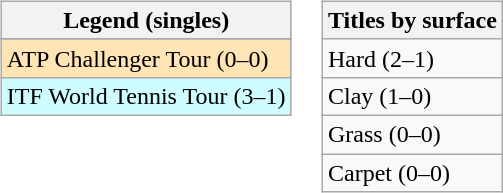<table>
<tr valign=top>
<td><br><table class="wikitable sortable mw-collapsible mw-collapsed">
<tr>
<th>Legend (singles)</th>
</tr>
<tr bgcolor=e5d1cb>
</tr>
<tr bgcolor=moccasin>
<td>ATP Challenger Tour (0–0)</td>
</tr>
<tr bgcolor=cffcff>
<td>ITF World Tennis Tour (3–1)</td>
</tr>
</table>
</td>
<td><br><table class="wikitable sortable mw-collapsible mw-collapsed">
<tr>
<th>Titles by surface</th>
</tr>
<tr>
<td>Hard (2–1)</td>
</tr>
<tr>
<td>Clay (1–0)</td>
</tr>
<tr>
<td>Grass (0–0)</td>
</tr>
<tr>
<td>Carpet (0–0)</td>
</tr>
</table>
</td>
</tr>
</table>
